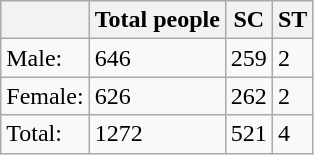<table class="wikitable">
<tr>
<th></th>
<th>Total people</th>
<th>SC</th>
<th>ST</th>
</tr>
<tr>
<td>Male:</td>
<td>646</td>
<td>259</td>
<td>2</td>
</tr>
<tr>
<td>Female:</td>
<td>626</td>
<td>262</td>
<td>2</td>
</tr>
<tr>
<td>Total:</td>
<td>1272</td>
<td>521</td>
<td>4</td>
</tr>
</table>
